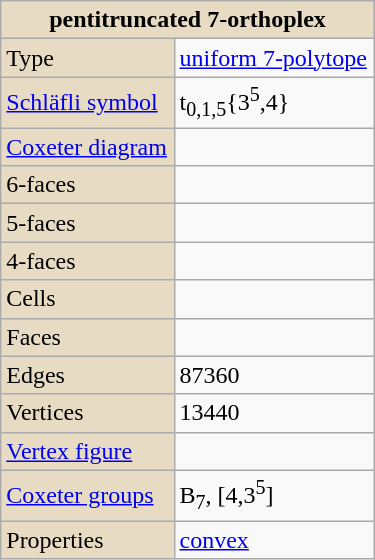<table class="wikitable" align="right" style="margin-left:10px" width="250">
<tr>
<th style="background:#e7dcc3;" colspan="2">pentitruncated 7-orthoplex</th>
</tr>
<tr>
<td style="background:#e7dcc3;">Type</td>
<td><a href='#'>uniform 7-polytope</a></td>
</tr>
<tr>
<td style="background:#e7dcc3;"><a href='#'>Schläfli symbol</a></td>
<td>t<sub>0,1,5</sub>{3<sup>5</sup>,4}</td>
</tr>
<tr>
<td style="background:#e7dcc3;"><a href='#'>Coxeter diagram</a></td>
<td><br></td>
</tr>
<tr>
<td style="background:#e7dcc3;">6-faces</td>
<td></td>
</tr>
<tr>
<td style="background:#e7dcc3;">5-faces</td>
<td></td>
</tr>
<tr>
<td style="background:#e7dcc3;">4-faces</td>
<td></td>
</tr>
<tr>
<td style="background:#e7dcc3;">Cells</td>
<td></td>
</tr>
<tr>
<td style="background:#e7dcc3;">Faces</td>
<td></td>
</tr>
<tr>
<td style="background:#e7dcc3;">Edges</td>
<td>87360</td>
</tr>
<tr>
<td style="background:#e7dcc3;">Vertices</td>
<td>13440</td>
</tr>
<tr>
<td style="background:#e7dcc3;"><a href='#'>Vertex figure</a></td>
<td></td>
</tr>
<tr>
<td style="background:#e7dcc3;"><a href='#'>Coxeter groups</a></td>
<td>B<sub>7</sub>, [4,3<sup>5</sup>]</td>
</tr>
<tr>
<td style="background:#e7dcc3;">Properties</td>
<td><a href='#'>convex</a></td>
</tr>
</table>
